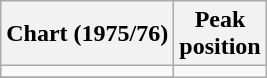<table class="wikitable">
<tr>
<th>Chart (1975/76)</th>
<th>Peak <br> position</th>
</tr>
<tr>
<td></td>
</tr>
<tr>
</tr>
</table>
